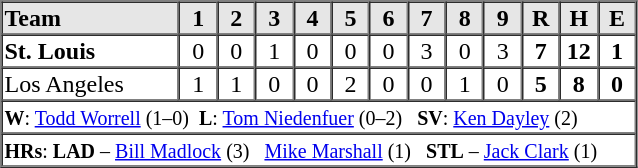<table border=1 cellspacing=0 width=425 style="margin-left:3em;">
<tr style="text-align:center; background-color:#e6e6e6;">
<th align=left width=28%>Team</th>
<th width=6%>1</th>
<th width=6%>2</th>
<th width=6%>3</th>
<th width=6%>4</th>
<th width=6%>5</th>
<th width=6%>6</th>
<th width=6%>7</th>
<th width=6%>8</th>
<th width=6%>9</th>
<th width=6%>R</th>
<th width=6%>H</th>
<th width=6%>E</th>
</tr>
<tr style="text-align:center;">
<td align=left><strong>St. Louis</strong></td>
<td>0</td>
<td>0</td>
<td>1</td>
<td>0</td>
<td>0</td>
<td>0</td>
<td>3</td>
<td>0</td>
<td>3</td>
<td><strong>7</strong></td>
<td><strong>12</strong></td>
<td><strong>1</strong></td>
</tr>
<tr style="text-align:center;">
<td align=left>Los Angeles</td>
<td>1</td>
<td>1</td>
<td>0</td>
<td>0</td>
<td>2</td>
<td>0</td>
<td>0</td>
<td>1</td>
<td>0</td>
<td><strong>5</strong></td>
<td><strong>8</strong></td>
<td><strong>0</strong></td>
</tr>
<tr style="text-align:left;">
<td colspan=13><small><strong>W</strong>: <a href='#'>Todd Worrell</a> (1–0)  <strong>L</strong>: <a href='#'>Tom Niedenfuer</a> (0–2)   <strong>SV</strong>: <a href='#'>Ken Dayley</a> (2)</small></td>
</tr>
<tr style="text-align:left;">
<td colspan=13><small><strong>HRs</strong>: <strong>LAD</strong> – <a href='#'>Bill Madlock</a> (3)   <a href='#'>Mike Marshall</a> (1)   <strong>STL</strong> – <a href='#'>Jack Clark</a> (1)</small></td>
</tr>
</table>
